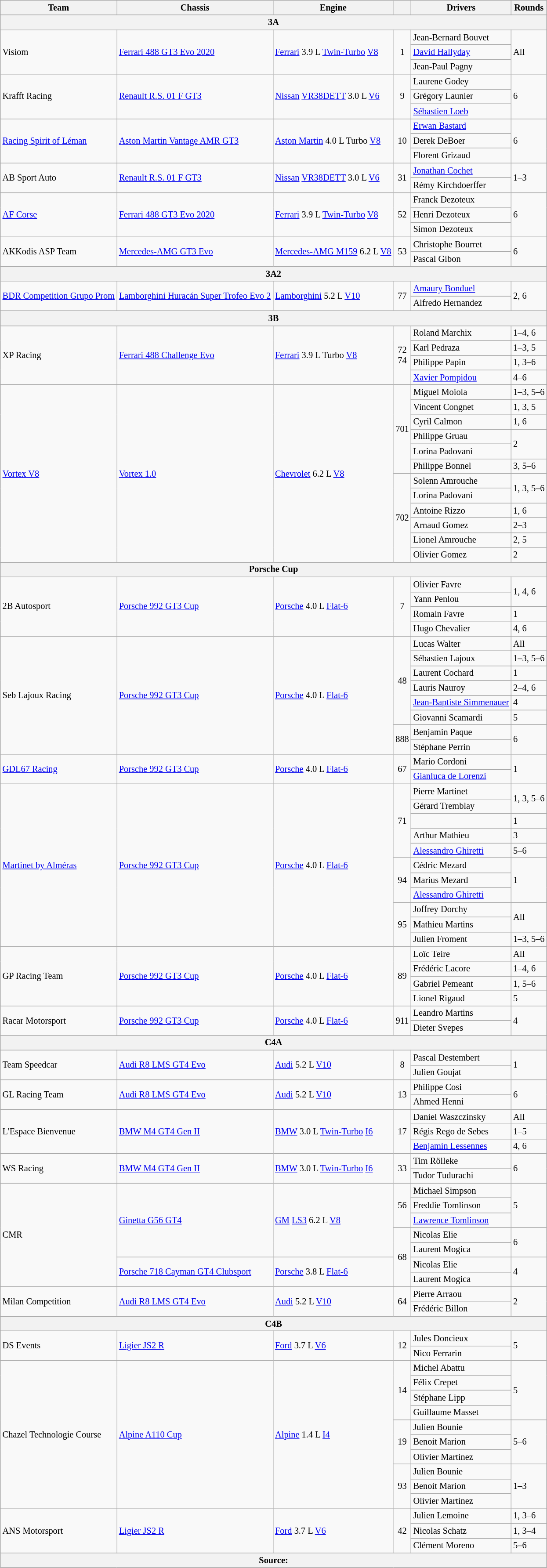<table class="wikitable" style="font-size: 85%;">
<tr>
<th>Team</th>
<th>Chassis</th>
<th>Engine</th>
<th></th>
<th>Drivers</th>
<th>Rounds</th>
</tr>
<tr>
<th colspan=6>3A</th>
</tr>
<tr>
<td rowspan=3> Visiom</td>
<td rowspan=3><a href='#'>Ferrari 488 GT3 Evo 2020</a></td>
<td rowspan=3><a href='#'>Ferrari</a> 3.9 L <a href='#'>Twin-Turbo</a> <a href='#'>V8</a></td>
<td rowspan=3 align=center>1</td>
<td> Jean-Bernard Bouvet</td>
<td rowspan=3>All</td>
</tr>
<tr>
<td> <a href='#'>David Hallyday</a></td>
</tr>
<tr>
<td> Jean-Paul Pagny</td>
</tr>
<tr>
<td rowspan=3> Krafft Racing</td>
<td rowspan=3><a href='#'>Renault R.S. 01 F GT3</a></td>
<td rowspan=3><a href='#'>Nissan</a> <a href='#'>VR38DETT</a> 3.0 L <a href='#'>V6</a></td>
<td rowspan=3 align=center>9</td>
<td> Laurene Godey</td>
<td rowspan=3>6</td>
</tr>
<tr>
<td> Grégory Launier</td>
</tr>
<tr>
<td> <a href='#'>Sébastien Loeb</a></td>
</tr>
<tr>
<td rowspan=3> <a href='#'>Racing Spirit of Léman</a></td>
<td rowspan=3><a href='#'>Aston Martin Vantage AMR GT3</a></td>
<td rowspan=3><a href='#'>Aston Martin</a> 4.0 L Turbo <a href='#'>V8</a></td>
<td rowspan=3 align=center>10</td>
<td> <a href='#'>Erwan Bastard</a></td>
<td rowspan=3>6</td>
</tr>
<tr>
<td> Derek DeBoer</td>
</tr>
<tr>
<td> Florent Grizaud</td>
</tr>
<tr>
<td rowspan=2> AB Sport Auto</td>
<td rowspan=2><a href='#'>Renault R.S. 01 F GT3</a></td>
<td rowspan=2><a href='#'>Nissan</a> <a href='#'>VR38DETT</a> 3.0 L <a href='#'>V6</a></td>
<td rowspan=2 align=center>31</td>
<td> <a href='#'>Jonathan Cochet</a></td>
<td rowspan=2>1–3</td>
</tr>
<tr>
<td> Rémy Kirchdoerffer</td>
</tr>
<tr>
<td rowspan=3> <a href='#'>AF Corse</a></td>
<td rowspan=3><a href='#'>Ferrari 488 GT3 Evo 2020</a></td>
<td rowspan=3><a href='#'>Ferrari</a> 3.9 L <a href='#'>Twin-Turbo</a> <a href='#'>V8</a></td>
<td rowspan=3 align=center>52</td>
<td> Franck Dezoteux</td>
<td rowspan=3>6</td>
</tr>
<tr>
<td> Henri Dezoteux</td>
</tr>
<tr>
<td> Simon Dezoteux</td>
</tr>
<tr>
<td rowspan=2> AKKodis ASP Team</td>
<td rowspan=2><a href='#'>Mercedes-AMG GT3 Evo</a></td>
<td rowspan=2><a href='#'>Mercedes-AMG M159</a> 6.2 L <a href='#'>V8</a></td>
<td rowspan=2 align=center>53</td>
<td> Christophe Bourret</td>
<td rowspan=2>6</td>
</tr>
<tr>
<td> Pascal Gibon</td>
</tr>
<tr>
<th colspan=6>3A2</th>
</tr>
<tr>
<td rowspan=2> <a href='#'>BDR Competition Grupo Prom</a></td>
<td rowspan=2><a href='#'>Lamborghini Huracán Super Trofeo Evo 2</a></td>
<td rowspan=2><a href='#'>Lamborghini</a> 5.2 L <a href='#'>V10</a></td>
<td rowspan=2 align=center>77</td>
<td> <a href='#'>Amaury Bonduel</a></td>
<td rowspan=2>2, 6</td>
</tr>
<tr>
<td> Alfredo Hernandez</td>
</tr>
<tr>
<th colspan=6>3B</th>
</tr>
<tr>
<td rowspan=4> XP Racing</td>
<td rowspan=4><a href='#'>Ferrari 488 Challenge Evo</a></td>
<td rowspan=4><a href='#'>Ferrari</a> 3.9 L Turbo <a href='#'>V8</a></td>
<td rowspan=4 align=center>72 <small></small><br>74 <small></small></td>
<td> Roland Marchix</td>
<td>1–4, 6</td>
</tr>
<tr>
<td> Karl Pedraza</td>
<td>1–3, 5</td>
</tr>
<tr>
<td> Philippe Papin</td>
<td>1, 3–6</td>
</tr>
<tr>
<td> <a href='#'>Xavier Pompidou</a></td>
<td>4–6</td>
</tr>
<tr>
<td rowspan=12> <a href='#'>Vortex V8</a></td>
<td rowspan=12><a href='#'>Vortex 1.0</a></td>
<td rowspan=12><a href='#'>Chevrolet</a> 6.2 L <a href='#'>V8</a></td>
<td rowspan=6 align=center>701</td>
<td> Miguel Moiola</td>
<td>1–3, 5–6</td>
</tr>
<tr>
<td> Vincent Congnet</td>
<td>1, 3, 5</td>
</tr>
<tr>
<td> Cyril Calmon</td>
<td>1, 6</td>
</tr>
<tr>
<td> Philippe Gruau</td>
<td rowspan=2>2</td>
</tr>
<tr>
<td> Lorina Padovani</td>
</tr>
<tr>
<td> Philippe Bonnel</td>
<td>3, 5–6</td>
</tr>
<tr>
<td rowspan=6 align=center>702</td>
<td> Solenn Amrouche</td>
<td rowspan=2>1, 3, 5–6</td>
</tr>
<tr>
<td> Lorina Padovani</td>
</tr>
<tr>
<td> Antoine Rizzo</td>
<td>1, 6</td>
</tr>
<tr>
<td> Arnaud Gomez</td>
<td>2–3</td>
</tr>
<tr>
<td> Lionel Amrouche</td>
<td>2, 5</td>
</tr>
<tr>
<td> Olivier Gomez</td>
<td>2</td>
</tr>
<tr>
<th colspan=6>Porsche Cup</th>
</tr>
<tr>
<td rowspan=4> 2B Autosport</td>
<td rowspan=4><a href='#'>Porsche 992 GT3 Cup</a></td>
<td rowspan=4><a href='#'>Porsche</a> 4.0 L <a href='#'>Flat-6</a></td>
<td rowspan=4 align=center>7</td>
<td> Olivier Favre</td>
<td rowspan=2>1, 4, 6</td>
</tr>
<tr>
<td> Yann Penlou</td>
</tr>
<tr>
<td> Romain Favre</td>
<td>1</td>
</tr>
<tr>
<td> Hugo Chevalier</td>
<td>4, 6</td>
</tr>
<tr>
<td rowspan=8> Seb Lajoux Racing</td>
<td rowspan=8><a href='#'>Porsche 992 GT3 Cup</a></td>
<td rowspan=8><a href='#'>Porsche</a> 4.0 L <a href='#'>Flat-6</a></td>
<td rowspan=6 align=center>48</td>
<td> Lucas Walter</td>
<td>All</td>
</tr>
<tr>
<td> Sébastien Lajoux</td>
<td>1–3, 5–6</td>
</tr>
<tr>
<td> Laurent Cochard</td>
<td>1</td>
</tr>
<tr>
<td> Lauris Nauroy</td>
<td>2–4, 6</td>
</tr>
<tr>
<td> <a href='#'>Jean-Baptiste Simmenauer</a></td>
<td>4</td>
</tr>
<tr>
<td> Giovanni Scamardi</td>
<td>5</td>
</tr>
<tr>
<td rowspan=2 align=center>888</td>
<td> Benjamin Paque</td>
<td rowspan=2>6</td>
</tr>
<tr>
<td> Stéphane Perrin</td>
</tr>
<tr>
<td rowspan=2> <a href='#'>GDL67 Racing</a></td>
<td rowspan=2><a href='#'>Porsche 992 GT3 Cup</a></td>
<td rowspan=2><a href='#'>Porsche</a> 4.0 L <a href='#'>Flat-6</a></td>
<td rowspan=2 align=center>67</td>
<td> Mario Cordoni</td>
<td rowspan=2>1</td>
</tr>
<tr>
<td> <a href='#'>Gianluca de Lorenzi</a></td>
</tr>
<tr>
<td rowspan=11> <a href='#'>Martinet by Alméras</a></td>
<td rowspan=11><a href='#'>Porsche 992 GT3 Cup</a></td>
<td rowspan=11><a href='#'>Porsche</a> 4.0 L <a href='#'>Flat-6</a></td>
<td rowspan=5 align=center>71</td>
<td> Pierre Martinet</td>
<td rowspan=2>1, 3, 5–6</td>
</tr>
<tr>
<td> Gérard Tremblay</td>
</tr>
<tr>
<td> </td>
<td>1</td>
</tr>
<tr>
<td> Arthur Mathieu</td>
<td>3</td>
</tr>
<tr>
<td> <a href='#'>Alessandro Ghiretti</a></td>
<td>5–6</td>
</tr>
<tr>
<td rowspan=3 align=center>94</td>
<td> Cédric Mezard</td>
<td rowspan=3>1</td>
</tr>
<tr>
<td> Marius Mezard</td>
</tr>
<tr>
<td> <a href='#'>Alessandro Ghiretti</a></td>
</tr>
<tr>
<td rowspan=3 align=center>95</td>
<td> Joffrey Dorchy</td>
<td rowspan=2>All</td>
</tr>
<tr>
<td> Mathieu Martins</td>
</tr>
<tr>
<td> Julien Froment</td>
<td>1–3, 5–6</td>
</tr>
<tr>
<td rowspan=4> GP Racing Team</td>
<td rowspan=4><a href='#'>Porsche 992 GT3 Cup</a></td>
<td rowspan=4><a href='#'>Porsche</a> 4.0 L <a href='#'>Flat-6</a></td>
<td rowspan=4 align=center>89</td>
<td> Loïc Teire</td>
<td>All</td>
</tr>
<tr>
<td> Frédéric Lacore</td>
<td>1–4, 6</td>
</tr>
<tr>
<td> Gabriel Pemeant</td>
<td>1, 5–6</td>
</tr>
<tr>
<td> Lionel Rigaud</td>
<td>5</td>
</tr>
<tr>
<td rowspan=2> Racar Motorsport</td>
<td rowspan=2><a href='#'>Porsche 992 GT3 Cup</a></td>
<td rowspan=2><a href='#'>Porsche</a> 4.0 L <a href='#'>Flat-6</a></td>
<td rowspan=2 align=center>911</td>
<td> Leandro Martins</td>
<td rowspan=2>4</td>
</tr>
<tr>
<td> Dieter Svepes</td>
</tr>
<tr>
<th colspan=6>C4A</th>
</tr>
<tr>
<td rowspan=2> Team Speedcar</td>
<td rowspan=2><a href='#'>Audi R8 LMS GT4 Evo</a></td>
<td rowspan=2><a href='#'>Audi</a> 5.2 L <a href='#'>V10</a></td>
<td rowspan=2 align=center>8</td>
<td> Pascal Destembert</td>
<td rowspan=2>1</td>
</tr>
<tr>
<td> Julien Goujat</td>
</tr>
<tr>
<td rowspan=2> GL Racing Team</td>
<td rowspan=2><a href='#'>Audi R8 LMS GT4 Evo</a></td>
<td rowspan=2><a href='#'>Audi</a> 5.2 L <a href='#'>V10</a></td>
<td rowspan=2 align=center>13</td>
<td> Philippe Cosi</td>
<td rowspan=2>6</td>
</tr>
<tr>
<td> Ahmed Henni</td>
</tr>
<tr>
<td rowspan=3> L'Espace Bienvenue</td>
<td rowspan=3><a href='#'>BMW M4 GT4 Gen II</a></td>
<td rowspan=3><a href='#'>BMW</a> 3.0 L <a href='#'>Twin-Turbo</a> <a href='#'>I6</a></td>
<td rowspan=3 align=center>17</td>
<td> Daniel Waszczinsky</td>
<td>All</td>
</tr>
<tr>
<td> Régis Rego de Sebes</td>
<td>1–5</td>
</tr>
<tr>
<td> <a href='#'>Benjamin Lessennes</a></td>
<td>4, 6</td>
</tr>
<tr>
<td rowspan=2> WS Racing</td>
<td rowspan=2><a href='#'>BMW M4 GT4 Gen II</a></td>
<td rowspan=2><a href='#'>BMW</a> 3.0 L <a href='#'>Twin-Turbo</a> <a href='#'>I6</a></td>
<td rowspan=2 align=center>33</td>
<td> Tim Rölleke</td>
<td rowspan=2>6</td>
</tr>
<tr>
<td> Tudor Tudurachi</td>
</tr>
<tr>
<td rowspan=7> CMR</td>
<td rowspan=5><a href='#'>Ginetta G56 GT4</a></td>
<td rowspan=5><a href='#'>GM</a> <a href='#'>LS3</a> 6.2 L <a href='#'>V8</a></td>
<td rowspan=3 align=center>56</td>
<td> Michael Simpson</td>
<td rowspan=3>5</td>
</tr>
<tr>
<td> Freddie Tomlinson</td>
</tr>
<tr>
<td> <a href='#'>Lawrence Tomlinson</a></td>
</tr>
<tr>
<td rowspan=4 align=center>68</td>
<td> Nicolas Elie</td>
<td rowspan=2>6</td>
</tr>
<tr>
<td> Laurent Mogica</td>
</tr>
<tr>
<td rowspan=2><a href='#'>Porsche 718 Cayman GT4 Clubsport</a></td>
<td rowspan=2><a href='#'>Porsche</a> 3.8 L <a href='#'>Flat-6</a></td>
<td> Nicolas Elie</td>
<td rowspan=2>4</td>
</tr>
<tr>
<td> Laurent Mogica</td>
</tr>
<tr>
<td rowspan=2> Milan Competition</td>
<td rowspan=2><a href='#'>Audi R8 LMS GT4 Evo</a></td>
<td rowspan=2><a href='#'>Audi</a> 5.2 L <a href='#'>V10</a></td>
<td rowspan=2 align=center>64</td>
<td> Pierre Arraou</td>
<td rowspan=2>2</td>
</tr>
<tr>
<td> Frédéric Billon</td>
</tr>
<tr>
<th colspan=6>C4B</th>
</tr>
<tr>
<td rowspan=2> DS Events</td>
<td rowspan=2><a href='#'>Ligier JS2 R</a></td>
<td rowspan=2><a href='#'>Ford</a> 3.7 L <a href='#'>V6</a></td>
<td rowspan=2 align=center>12</td>
<td> Jules Doncieux</td>
<td rowspan=2>5</td>
</tr>
<tr>
<td> Nico Ferrarin</td>
</tr>
<tr>
<td rowspan=10> Chazel Technologie Course</td>
<td rowspan=10><a href='#'>Alpine A110 Cup</a></td>
<td rowspan=10><a href='#'>Alpine</a> 1.4 L <a href='#'>I4</a></td>
<td rowspan=4 align=center>14</td>
<td> Michel Abattu</td>
<td rowspan=4>5</td>
</tr>
<tr>
<td> Félix Crepet</td>
</tr>
<tr>
<td> Stéphane Lipp</td>
</tr>
<tr>
<td> Guillaume Masset</td>
</tr>
<tr>
<td rowspan=3 align=center>19</td>
<td> Julien Bounie</td>
<td rowspan=3>5–6</td>
</tr>
<tr>
<td> Benoit Marion</td>
</tr>
<tr>
<td> Olivier Martinez</td>
</tr>
<tr>
<td rowspan=3 align=center>93</td>
<td> Julien Bounie</td>
<td rowspan=3>1–3</td>
</tr>
<tr>
<td> Benoit Marion</td>
</tr>
<tr>
<td> Olivier Martinez</td>
</tr>
<tr>
<td rowspan=3> ANS Motorsport</td>
<td rowspan=3><a href='#'>Ligier JS2 R</a></td>
<td rowspan=3><a href='#'>Ford</a> 3.7 L <a href='#'>V6</a></td>
<td rowspan=3 align=center>42</td>
<td> Julien Lemoine</td>
<td>1, 3–6</td>
</tr>
<tr>
<td> Nicolas Schatz</td>
<td>1, 3–4</td>
</tr>
<tr>
<td> Clément Moreno</td>
<td>5–6</td>
</tr>
<tr>
<th colspan=6>Source:</th>
</tr>
</table>
